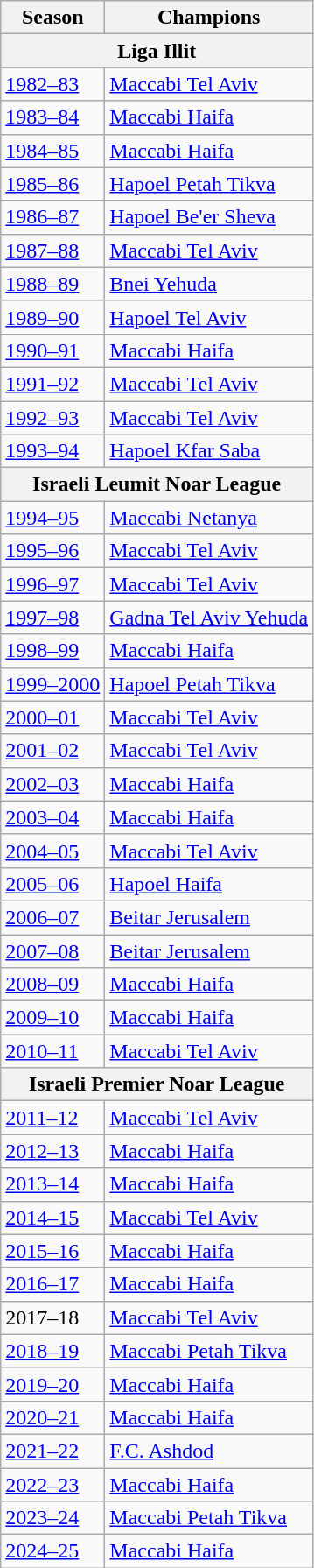<table class="wikitable">
<tr>
<th>Season</th>
<th>Champions</th>
</tr>
<tr>
<th colspan="3">Liga Illit</th>
</tr>
<tr>
<td><a href='#'>1982–83</a></td>
<td><a href='#'>Maccabi Tel Aviv</a></td>
</tr>
<tr>
<td><a href='#'>1983–84</a></td>
<td><a href='#'>Maccabi Haifa</a></td>
</tr>
<tr>
<td><a href='#'>1984–85</a></td>
<td><a href='#'>Maccabi Haifa</a></td>
</tr>
<tr>
<td><a href='#'>1985–86</a></td>
<td><a href='#'>Hapoel Petah Tikva</a></td>
</tr>
<tr>
<td><a href='#'>1986–87</a></td>
<td><a href='#'>Hapoel Be'er Sheva</a></td>
</tr>
<tr>
<td><a href='#'>1987–88</a></td>
<td><a href='#'>Maccabi Tel Aviv</a></td>
</tr>
<tr>
<td><a href='#'>1988–89</a></td>
<td><a href='#'>Bnei Yehuda</a></td>
</tr>
<tr>
<td><a href='#'>1989–90</a></td>
<td><a href='#'>Hapoel Tel Aviv</a></td>
</tr>
<tr>
<td><a href='#'>1990–91</a></td>
<td><a href='#'>Maccabi Haifa</a></td>
</tr>
<tr>
<td><a href='#'>1991–92</a></td>
<td><a href='#'>Maccabi Tel Aviv</a></td>
</tr>
<tr>
<td><a href='#'>1992–93</a></td>
<td><a href='#'>Maccabi Tel Aviv</a></td>
</tr>
<tr>
<td><a href='#'>1993–94</a></td>
<td><a href='#'>Hapoel Kfar Saba</a></td>
</tr>
<tr>
<th colspan="3">Israeli Leumit Noar League</th>
</tr>
<tr>
<td><a href='#'>1994–95</a></td>
<td><a href='#'>Maccabi Netanya</a></td>
</tr>
<tr>
<td><a href='#'>1995–96</a></td>
<td><a href='#'>Maccabi Tel Aviv</a></td>
</tr>
<tr>
<td><a href='#'>1996–97</a></td>
<td><a href='#'>Maccabi Tel Aviv</a></td>
</tr>
<tr>
<td><a href='#'>1997–98</a></td>
<td><a href='#'>Gadna Tel Aviv Yehuda</a></td>
</tr>
<tr>
<td><a href='#'>1998–99</a></td>
<td><a href='#'>Maccabi Haifa</a></td>
</tr>
<tr>
<td><a href='#'>1999–2000</a></td>
<td><a href='#'>Hapoel Petah Tikva</a></td>
</tr>
<tr>
<td><a href='#'>2000–01</a></td>
<td><a href='#'>Maccabi Tel Aviv</a></td>
</tr>
<tr>
<td><a href='#'>2001–02</a></td>
<td><a href='#'>Maccabi Tel Aviv</a></td>
</tr>
<tr>
<td><a href='#'>2002–03</a></td>
<td><a href='#'>Maccabi Haifa</a></td>
</tr>
<tr>
<td><a href='#'>2003–04</a></td>
<td><a href='#'>Maccabi Haifa</a></td>
</tr>
<tr>
<td><a href='#'>2004–05</a></td>
<td><a href='#'>Maccabi Tel Aviv</a></td>
</tr>
<tr>
<td><a href='#'>2005–06</a></td>
<td><a href='#'>Hapoel Haifa</a></td>
</tr>
<tr>
<td><a href='#'>2006–07</a></td>
<td><a href='#'>Beitar Jerusalem</a></td>
</tr>
<tr>
<td><a href='#'>2007–08</a></td>
<td><a href='#'>Beitar Jerusalem</a></td>
</tr>
<tr>
<td><a href='#'>2008–09</a></td>
<td><a href='#'>Maccabi Haifa</a></td>
</tr>
<tr>
<td><a href='#'>2009–10</a></td>
<td><a href='#'>Maccabi Haifa</a></td>
</tr>
<tr>
<td><a href='#'>2010–11</a></td>
<td><a href='#'>Maccabi Tel Aviv</a></td>
</tr>
<tr>
<th colspan="3">Israeli Premier Noar League</th>
</tr>
<tr>
<td><a href='#'>2011–12</a></td>
<td><a href='#'>Maccabi Tel Aviv</a></td>
</tr>
<tr>
<td><a href='#'>2012–13</a></td>
<td><a href='#'>Maccabi Haifa</a></td>
</tr>
<tr>
<td><a href='#'>2013–14</a></td>
<td><a href='#'>Maccabi Haifa</a></td>
</tr>
<tr>
<td><a href='#'>2014–15</a></td>
<td><a href='#'>Maccabi Tel Aviv</a></td>
</tr>
<tr>
<td><a href='#'>2015–16</a></td>
<td><a href='#'>Maccabi Haifa</a></td>
</tr>
<tr>
<td><a href='#'>2016–17</a></td>
<td><a href='#'>Maccabi Haifa</a></td>
</tr>
<tr>
<td>2017–18</td>
<td><a href='#'>Maccabi Tel Aviv</a></td>
</tr>
<tr>
<td><a href='#'>2018–19</a></td>
<td><a href='#'>Maccabi Petah Tikva</a></td>
</tr>
<tr>
<td><a href='#'>2019–20</a></td>
<td><a href='#'>Maccabi Haifa</a></td>
</tr>
<tr>
<td><a href='#'>2020–21</a></td>
<td><a href='#'>Maccabi Haifa</a></td>
</tr>
<tr>
<td><a href='#'>2021–22</a></td>
<td><a href='#'>F.C. Ashdod</a></td>
</tr>
<tr>
<td><a href='#'>2022–23</a></td>
<td><a href='#'>Maccabi Haifa</a></td>
</tr>
<tr>
<td><a href='#'>2023–24</a></td>
<td><a href='#'>Maccabi Petah Tikva</a></td>
</tr>
<tr>
<td><a href='#'>2024–25</a></td>
<td><a href='#'>Maccabi Haifa</a></td>
</tr>
</table>
